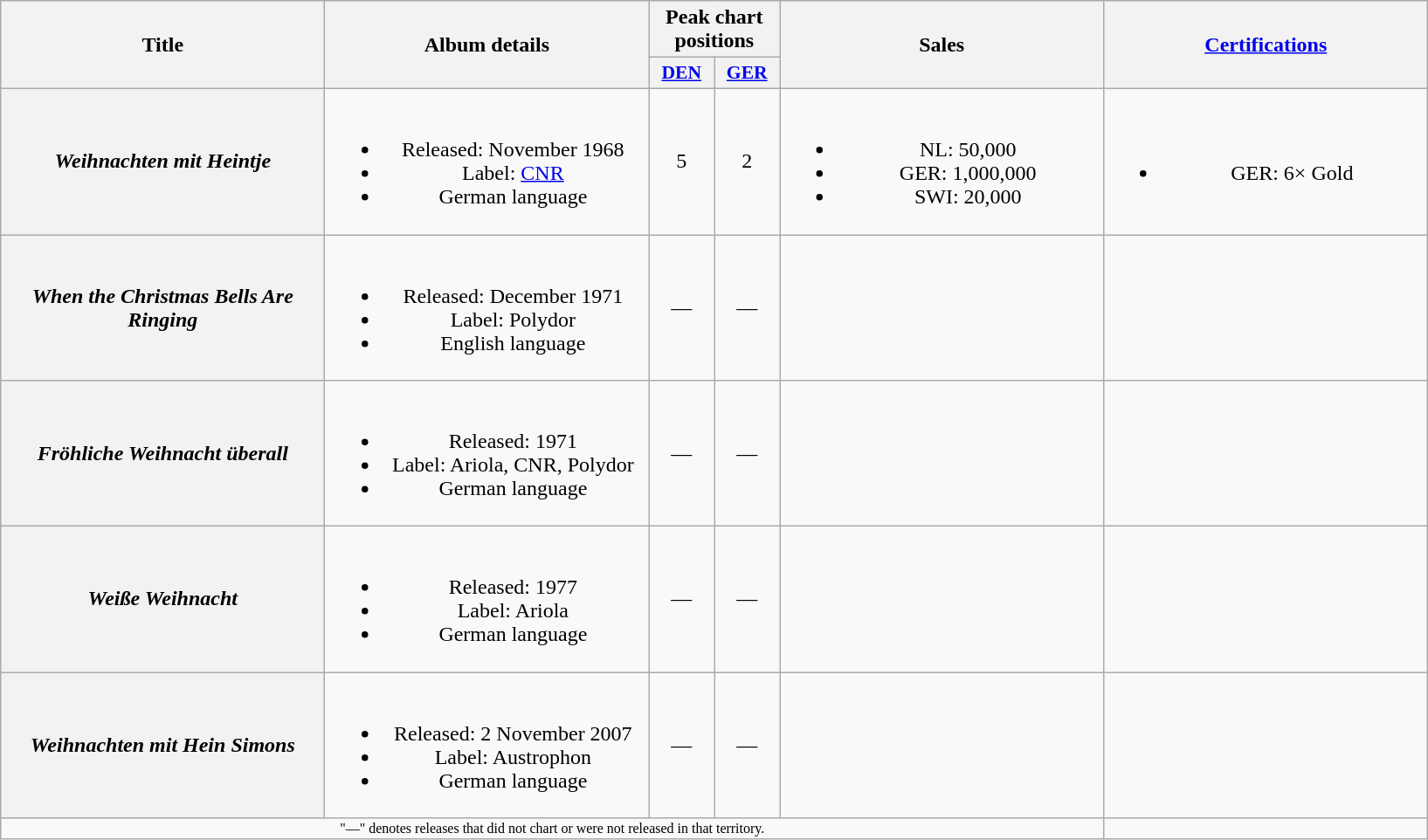<table class="wikitable plainrowheaders" style="text-align:center;">
<tr>
<th rowspan="2" scope="col" style="width:15em;">Title</th>
<th rowspan="2" scope="col" style="width:15em;">Album details</th>
<th colspan="2">Peak chart positions</th>
<th rowspan="2" scope="col" style="width:15em;">Sales</th>
<th rowspan="2" scope="col" style="width:15em;"><a href='#'>Certifications</a></th>
</tr>
<tr>
<th scope="col" style="width:3em;font-size:90%;"><a href='#'>DEN</a><br></th>
<th scope="col" style="width:3em;font-size:90%;"><a href='#'>GER</a><br></th>
</tr>
<tr>
<th scope="row"><em>Weihnachten mit Heintje</em></th>
<td><br><ul><li>Released: November 1968</li><li>Label: <a href='#'>CNR</a></li><li>German language</li></ul></td>
<td>5</td>
<td>2</td>
<td><br><ul><li>NL: 50,000</li><li>GER: 1,000,000</li><li>SWI: 20,000</li></ul></td>
<td><br><ul><li>GER: 6× Gold</li></ul></td>
</tr>
<tr>
<th scope="row"><em>When the Christmas Bells Are Ringing</em></th>
<td><br><ul><li>Released: December 1971</li><li>Label: Polydor</li><li>English language</li></ul></td>
<td>—</td>
<td>—</td>
<td></td>
<td></td>
</tr>
<tr>
<th scope="row"><em>Fröhliche Weihnacht überall</em></th>
<td><br><ul><li>Released: 1971</li><li>Label: Ariola, CNR, Polydor</li><li>German language</li></ul></td>
<td>—</td>
<td>—</td>
<td></td>
<td></td>
</tr>
<tr>
<th scope="row"><em>Weiße Weihnacht</em></th>
<td><br><ul><li>Released: 1977</li><li>Label: Ariola</li><li>German language</li></ul></td>
<td>—</td>
<td>—</td>
<td></td>
<td></td>
</tr>
<tr>
<th scope="row"><em>Weihnachten mit Hein Simons</em></th>
<td><br><ul><li>Released: 2 November 2007</li><li>Label: Austrophon</li><li>German language</li></ul></td>
<td>—</td>
<td>—</td>
<td></td>
<td></td>
</tr>
<tr>
<td colspan="5" style="font-size:8pt">"—" denotes releases that did not chart or were not released in that territory.</td>
<td></td>
</tr>
</table>
